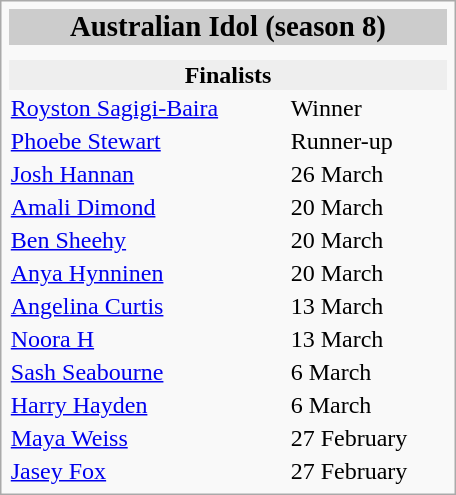<table class=infobox style=width:19em>
<tr>
<td colspan=2 style="background:#cccccc; text-align:center"><big><strong>Australian Idol (season 8)</strong></big></td>
</tr>
<tr>
<td colspan=2 align="center"></td>
</tr>
<tr>
<td colspan=2 align="center"></td>
</tr>
<tr>
<td colspan=2 style="background:#eeeeee; text-align:center"><strong>Finalists</strong><br></td>
</tr>
<tr>
<td><a href='#'>Royston Sagigi-Baira</a></td>
<td>Winner</td>
</tr>
<tr>
<td><a href='#'>Phoebe Stewart</a></td>
<td>Runner-up</td>
</tr>
<tr>
<td><a href='#'>Josh Hannan</a></td>
<td>26 March</td>
</tr>
<tr>
<td><a href='#'>Amali Dimond</a></td>
<td>20 March</td>
</tr>
<tr>
<td><a href='#'>Ben Sheehy</a></td>
<td>20 March</td>
</tr>
<tr>
<td><a href='#'>Anya Hynninen</a></td>
<td>20 March</td>
</tr>
<tr>
<td><a href='#'>Angelina Curtis</a></td>
<td>13 March</td>
</tr>
<tr>
<td><a href='#'>Noora H</a></td>
<td>13 March</td>
</tr>
<tr>
<td><a href='#'>Sash Seabourne</a></td>
<td>6 March</td>
</tr>
<tr>
<td><a href='#'>Harry Hayden</a></td>
<td>6 March</td>
</tr>
<tr>
<td><a href='#'>Maya Weiss</a></td>
<td>27 February</td>
</tr>
<tr>
<td><a href='#'>Jasey Fox</a></td>
<td>27 February</td>
</tr>
</table>
